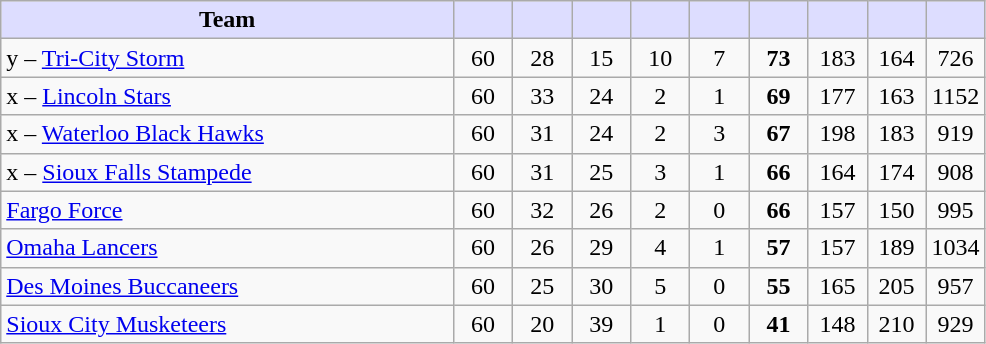<table class="wikitable" style="text-align:center">
<tr>
<th style="background:#ddf; width:46%;">Team</th>
<th style="background:#ddf; width:6%;"></th>
<th style="background:#ddf; width:6%;"></th>
<th style="background:#ddf; width:6%;"></th>
<th style="background:#ddf; width:6%;"></th>
<th style="background:#ddf; width:6%;"></th>
<th style="background:#ddf; width:6%;"></th>
<th style="background:#ddf; width:6%;"></th>
<th style="background:#ddf; width:6%;"></th>
<th style="background:#ddf; width:6%;"></th>
</tr>
<tr>
<td align=left>y – <a href='#'>Tri-City Storm</a></td>
<td>60</td>
<td>28</td>
<td>15</td>
<td>10</td>
<td>7</td>
<td><strong>73</strong></td>
<td>183</td>
<td>164</td>
<td>726</td>
</tr>
<tr>
<td align=left>x – <a href='#'>Lincoln Stars</a></td>
<td>60</td>
<td>33</td>
<td>24</td>
<td>2</td>
<td>1</td>
<td><strong>69</strong></td>
<td>177</td>
<td>163</td>
<td>1152</td>
</tr>
<tr>
<td align=left>x – <a href='#'>Waterloo Black Hawks</a></td>
<td>60</td>
<td>31</td>
<td>24</td>
<td>2</td>
<td>3</td>
<td><strong>67</strong></td>
<td>198</td>
<td>183</td>
<td>919</td>
</tr>
<tr>
<td align=left>x – <a href='#'>Sioux Falls Stampede</a></td>
<td>60</td>
<td>31</td>
<td>25</td>
<td>3</td>
<td>1</td>
<td><strong>66</strong></td>
<td>164</td>
<td>174</td>
<td>908</td>
</tr>
<tr>
<td align=left><a href='#'>Fargo Force</a></td>
<td>60</td>
<td>32</td>
<td>26</td>
<td>2</td>
<td>0</td>
<td><strong>66</strong></td>
<td>157</td>
<td>150</td>
<td>995</td>
</tr>
<tr>
<td align=left><a href='#'>Omaha Lancers</a></td>
<td>60</td>
<td>26</td>
<td>29</td>
<td>4</td>
<td>1</td>
<td><strong>57</strong></td>
<td>157</td>
<td>189</td>
<td>1034</td>
</tr>
<tr>
<td align=left><a href='#'>Des Moines Buccaneers</a></td>
<td>60</td>
<td>25</td>
<td>30</td>
<td>5</td>
<td>0</td>
<td><strong>55</strong></td>
<td>165</td>
<td>205</td>
<td>957</td>
</tr>
<tr>
<td align=left><a href='#'>Sioux City Musketeers</a></td>
<td>60</td>
<td>20</td>
<td>39</td>
<td>1</td>
<td>0</td>
<td><strong>41</strong></td>
<td>148</td>
<td>210</td>
<td>929</td>
</tr>
</table>
